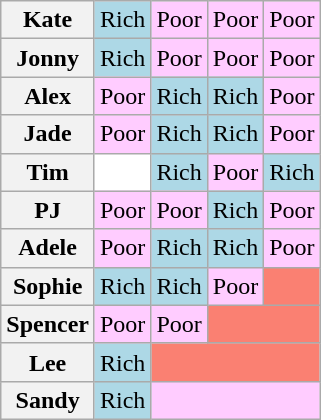<table class="wikitable">
<tr>
<th scope="row">Kate</th>
<td style="background:lightblue;">Rich</td>
<td style="background:#fcf;">Poor</td>
<td style="background:#fcf;">Poor</td>
<td style="background:#fcf;">Poor</td>
</tr>
<tr>
<th scope="row">Jonny</th>
<td style="background:lightblue;">Rich</td>
<td style="background:#fcf;">Poor</td>
<td style="background:#fcf;">Poor</td>
<td style="background:#fcf;">Poor</td>
</tr>
<tr>
<th scope="row">Alex</th>
<td style="background:#fcf;">Poor</td>
<td style="background:lightblue;">Rich</td>
<td style="background:lightblue;">Rich</td>
<td style="background:#fcf;">Poor</td>
</tr>
<tr>
<th scope="row">Jade</th>
<td style="background:#fcf;">Poor</td>
<td style="background:lightblue;">Rich</td>
<td style="background:lightblue;">Rich</td>
<td style="background:#fcf;">Poor</td>
</tr>
<tr>
<th scope="row">Tim</th>
<td style="background:white;"></td>
<td style="background:lightblue;">Rich</td>
<td style="background:#fcf;">Poor</td>
<td style="background:lightblue;">Rich</td>
</tr>
<tr>
<th scope="row">PJ</th>
<td style="background:#fcf;">Poor</td>
<td style="background:#fcf;">Poor</td>
<td style="background:lightblue;">Rich</td>
<td style="background:#fcf;">Poor</td>
</tr>
<tr>
<th scope="row">Adele</th>
<td style="background:#fcf;">Poor</td>
<td style="background:lightblue;">Rich</td>
<td style="background:lightblue;">Rich</td>
<td style="background:#fcf;">Poor</td>
</tr>
<tr>
<th scope="row">Sophie</th>
<td style="background:lightblue;">Rich</td>
<td style="background:lightblue;">Rich</td>
<td style="background:#fcf;">Poor</td>
<td style="background:salmon; text-align:center;"></td>
</tr>
<tr>
<th scope="row">Spencer</th>
<td style="background:#fcf;">Poor</td>
<td style="background:#fcf;">Poor</td>
<td style="background:salmon; text-align:center;" colspan="2"></td>
</tr>
<tr>
<th scope="row">Lee</th>
<td style="background:lightblue;">Rich</td>
<td style="background:salmon; text-align:center;" colspan="3"></td>
</tr>
<tr>
<th scope="row">Sandy</th>
<td style="background:lightblue;">Rich</td>
<td style="background:#fcf; text-align:center;" colspan="3"></td>
</tr>
</table>
